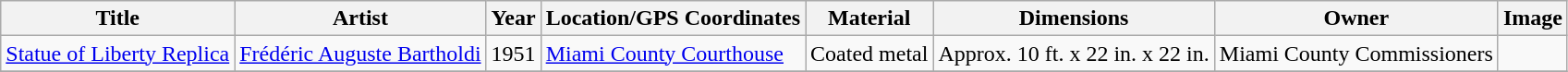<table class="wikitable sortable">
<tr>
<th>Title</th>
<th>Artist</th>
<th>Year</th>
<th>Location/GPS Coordinates</th>
<th>Material</th>
<th>Dimensions</th>
<th>Owner</th>
<th>Image</th>
</tr>
<tr>
<td><a href='#'>Statue of Liberty Replica</a></td>
<td><a href='#'>Frédéric Auguste Bartholdi</a></td>
<td>1951</td>
<td><a href='#'>Miami County Courthouse</a></td>
<td>Coated metal</td>
<td>Approx. 10 ft. x 22 in. x 22 in.</td>
<td>Miami County Commissioners</td>
<td></td>
</tr>
<tr>
</tr>
</table>
